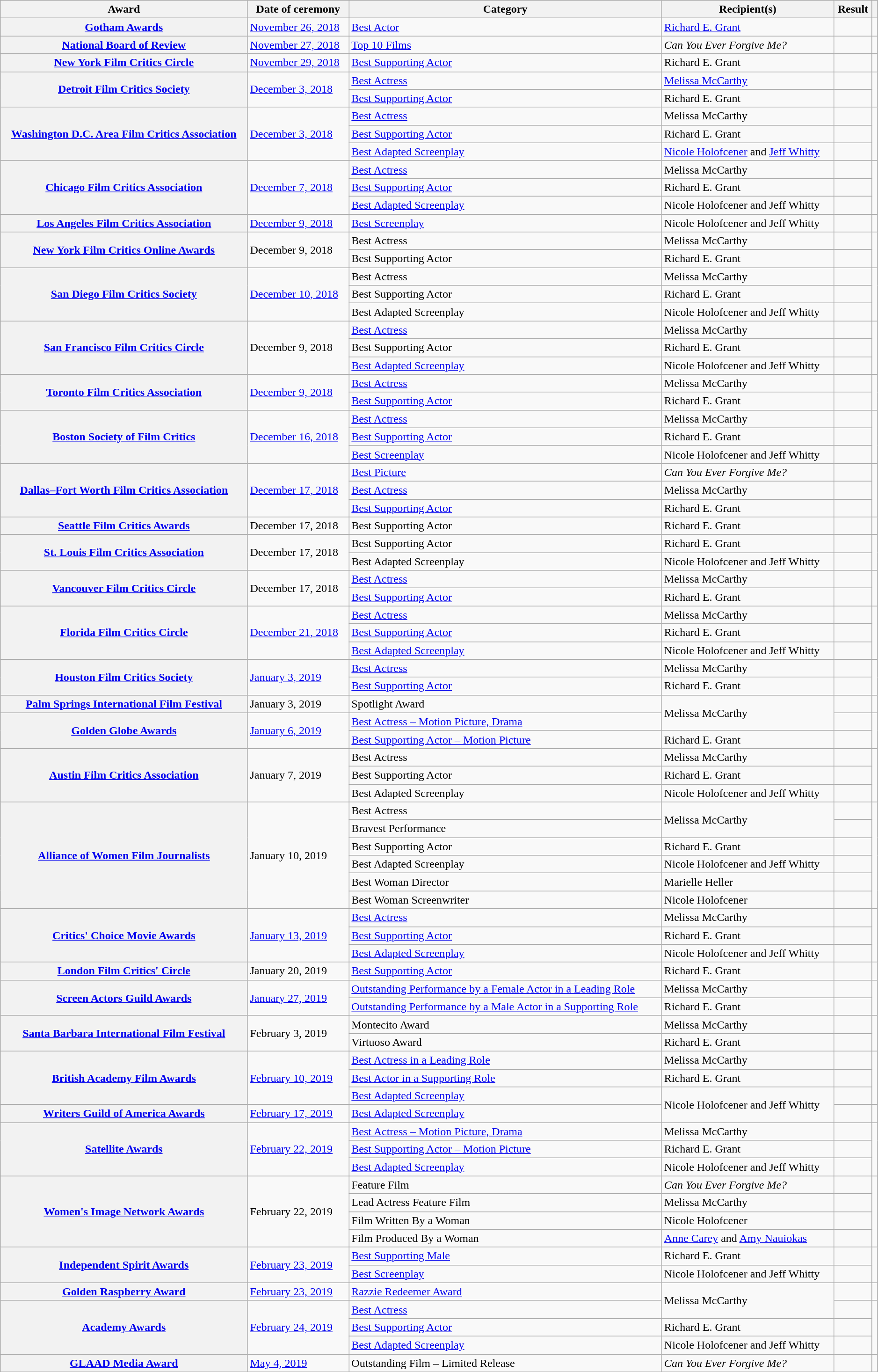<table class="wikitable sortable" style="width: 99%">
<tr>
<th scope="col">Award</th>
<th scope="col">Date of ceremony</th>
<th scope="col">Category</th>
<th scope="col">Recipient(s)</th>
<th scope="col">Result</th>
<th scope="col" class="unsortable"></th>
</tr>
<tr>
<th scope="row"><a href='#'>Gotham Awards</a></th>
<td><a href='#'>November 26, 2018</a></td>
<td><a href='#'>Best Actor</a></td>
<td><a href='#'>Richard E. Grant</a></td>
<td></td>
<td style="text-align:center;"></td>
</tr>
<tr>
<th scope="row" rowspan="1"><a href='#'>National Board of Review</a></th>
<td rowspan="1"><a href='#'>November 27, 2018</a></td>
<td><a href='#'>Top 10 Films</a></td>
<td><em>Can You Ever Forgive Me?</em></td>
<td></td>
<td rowspan="1" style="text-align:center;"></td>
</tr>
<tr>
<th scope="row" rowspan="1"><a href='#'>New York Film Critics Circle</a></th>
<td rowspan="1"><a href='#'>November 29, 2018</a></td>
<td><a href='#'>Best Supporting Actor</a></td>
<td>Richard E. Grant</td>
<td></td>
<td rowspan="1" style="text-align:center;"></td>
</tr>
<tr>
<th scope="row" rowspan="2"><a href='#'>Detroit Film Critics Society</a></th>
<td rowspan="2"><a href='#'>December 3, 2018</a></td>
<td><a href='#'>Best Actress</a></td>
<td><a href='#'>Melissa McCarthy</a></td>
<td></td>
<td rowspan="2" style="text-align:center;"></td>
</tr>
<tr>
<td><a href='#'>Best Supporting Actor</a></td>
<td>Richard E. Grant</td>
<td></td>
</tr>
<tr>
<th scope="row" rowspan="3"><a href='#'>Washington D.C. Area Film Critics Association</a></th>
<td rowspan="3"><a href='#'>December 3, 2018</a></td>
<td><a href='#'>Best Actress</a></td>
<td>Melissa McCarthy</td>
<td></td>
<td rowspan="3" style="text-align:center;"></td>
</tr>
<tr>
<td><a href='#'>Best Supporting Actor</a></td>
<td>Richard E. Grant</td>
<td></td>
</tr>
<tr>
<td><a href='#'>Best Adapted Screenplay</a></td>
<td><a href='#'>Nicole Holofcener</a> and <a href='#'>Jeff Whitty</a></td>
<td></td>
</tr>
<tr>
<th scope="row" rowspan="3"><a href='#'>Chicago Film Critics Association</a></th>
<td rowspan="3"><a href='#'>December 7, 2018</a></td>
<td><a href='#'>Best Actress</a></td>
<td>Melissa McCarthy</td>
<td></td>
<td rowspan="3" style="text-align:center;"></td>
</tr>
<tr>
<td><a href='#'>Best Supporting Actor</a></td>
<td>Richard E. Grant</td>
<td></td>
</tr>
<tr>
<td><a href='#'>Best Adapted Screenplay</a></td>
<td>Nicole Holofcener and Jeff Whitty</td>
<td></td>
</tr>
<tr>
<th><a href='#'>Los Angeles Film Critics Association</a></th>
<td><a href='#'>December 9, 2018</a></td>
<td><a href='#'>Best Screenplay</a></td>
<td>Nicole Holofcener and Jeff Whitty</td>
<td></td>
<td style="text-align:center;"></td>
</tr>
<tr>
<th rowspan="2"><a href='#'>New York Film Critics Online Awards</a></th>
<td rowspan="2">December 9, 2018</td>
<td>Best Actress</td>
<td>Melissa McCarthy</td>
<td></td>
<td rowspan="2" style="text-align:center;"></td>
</tr>
<tr>
<td>Best Supporting Actor</td>
<td>Richard E. Grant</td>
<td></td>
</tr>
<tr>
<th rowspan="3"><a href='#'>San Diego Film Critics Society</a></th>
<td rowspan="3"><a href='#'>December 10, 2018</a></td>
<td>Best Actress</td>
<td>Melissa McCarthy</td>
<td></td>
<td rowspan="3" style="text-align:center;"></td>
</tr>
<tr>
<td>Best Supporting Actor</td>
<td>Richard E. Grant</td>
<td></td>
</tr>
<tr>
<td>Best Adapted Screenplay</td>
<td>Nicole Holofcener and Jeff Whitty</td>
<td></td>
</tr>
<tr>
<th rowspan="3"><a href='#'>San Francisco Film Critics Circle</a></th>
<td rowspan="3">December 9, 2018</td>
<td><a href='#'>Best Actress</a></td>
<td>Melissa McCarthy</td>
<td></td>
<td rowspan=3 style="text-align:center;"></td>
</tr>
<tr>
<td>Best Supporting Actor</td>
<td>Richard E. Grant</td>
<td></td>
</tr>
<tr>
<td><a href='#'>Best Adapted Screenplay</a></td>
<td>Nicole Holofcener and Jeff Whitty</td>
<td></td>
</tr>
<tr>
<th rowspan=2><a href='#'>Toronto Film Critics Association</a></th>
<td rowspan=2><a href='#'>December 9, 2018</a></td>
<td><a href='#'>Best Actress</a></td>
<td>Melissa McCarthy</td>
<td></td>
<td rowspan=2 style="text-align:center;"></td>
</tr>
<tr>
<td><a href='#'>Best Supporting Actor</a></td>
<td>Richard E. Grant</td>
<td></td>
</tr>
<tr>
<th rowspan="3"><a href='#'>Boston Society of Film Critics</a></th>
<td rowspan="3"><a href='#'>December 16, 2018</a></td>
<td><a href='#'>Best Actress</a></td>
<td>Melissa McCarthy</td>
<td></td>
<td rowspan=3 style="text-align:center;"></td>
</tr>
<tr>
<td><a href='#'>Best Supporting Actor</a></td>
<td>Richard E. Grant</td>
<td></td>
</tr>
<tr>
<td><a href='#'>Best Screenplay</a></td>
<td>Nicole Holofcener and Jeff Whitty</td>
<td></td>
</tr>
<tr>
<th scope="row" rowspan="3"><a href='#'>Dallas–Fort Worth Film Critics Association</a></th>
<td rowspan="3"><a href='#'>December 17, 2018</a></td>
<td><a href='#'>Best Picture</a></td>
<td><em>Can You Ever Forgive Me?</em></td>
<td></td>
<td rowspan="3" style="text-align:center;"></td>
</tr>
<tr>
<td><a href='#'>Best Actress</a></td>
<td>Melissa McCarthy</td>
<td></td>
</tr>
<tr>
<td><a href='#'>Best Supporting Actor</a></td>
<td>Richard E. Grant</td>
<td></td>
</tr>
<tr>
<th><a href='#'>Seattle Film Critics Awards</a></th>
<td>December 17, 2018</td>
<td>Best Supporting Actor</td>
<td>Richard E. Grant</td>
<td></td>
<td style="text-align:center;"></td>
</tr>
<tr>
<th rowspan=2><a href='#'>St. Louis Film Critics Association</a></th>
<td rowspan=2>December 17, 2018</td>
<td>Best Supporting Actor</td>
<td>Richard E. Grant</td>
<td></td>
<td rowspan=2 style="text-align:center;"></td>
</tr>
<tr>
<td>Best Adapted Screenplay</td>
<td>Nicole Holofcener and Jeff Whitty</td>
<td></td>
</tr>
<tr>
<th rowspan=2><a href='#'>Vancouver Film Critics Circle</a></th>
<td rowspan=2>December 17, 2018</td>
<td><a href='#'>Best Actress</a></td>
<td>Melissa McCarthy</td>
<td></td>
<td rowspan=2 style="text-align:center;"></td>
</tr>
<tr>
<td><a href='#'>Best Supporting Actor</a></td>
<td>Richard E. Grant</td>
<td></td>
</tr>
<tr>
<th rowspan="3"><a href='#'>Florida Film Critics Circle</a></th>
<td rowspan="3"><a href='#'>December 21, 2018</a></td>
<td><a href='#'>Best Actress</a></td>
<td>Melissa McCarthy</td>
<td></td>
<td rowspan=3 style="text-align:center;"></td>
</tr>
<tr>
<td><a href='#'>Best Supporting Actor</a></td>
<td>Richard E. Grant</td>
<td></td>
</tr>
<tr>
<td><a href='#'>Best Adapted Screenplay</a></td>
<td>Nicole Holofcener and Jeff Whitty</td>
<td></td>
</tr>
<tr>
<th scope="row" rowspan="2"><a href='#'>Houston Film Critics Society</a></th>
<td rowspan="2"><a href='#'>January 3, 2019</a></td>
<td><a href='#'>Best Actress</a></td>
<td>Melissa McCarthy</td>
<td></td>
<td rowspan="2" style="text-align:center;"></td>
</tr>
<tr>
<td><a href='#'>Best Supporting Actor</a></td>
<td>Richard E. Grant</td>
<td></td>
</tr>
<tr>
<th><a href='#'>Palm Springs International Film Festival</a></th>
<td>January 3, 2019</td>
<td>Spotlight Award</td>
<td rowspan="2">Melissa McCarthy</td>
<td></td>
<td style="text-align:center;"></td>
</tr>
<tr>
<th scope="row" rowspan="2"><a href='#'>Golden Globe Awards</a></th>
<td rowspan="2"><a href='#'>January 6, 2019</a></td>
<td><a href='#'>Best Actress – Motion Picture, Drama</a></td>
<td></td>
<td rowspan="2" style="text-align:center;"></td>
</tr>
<tr>
<td><a href='#'>Best Supporting Actor – Motion Picture</a></td>
<td>Richard E. Grant</td>
<td></td>
</tr>
<tr>
<th rowspan="3"><a href='#'>Austin Film Critics Association</a></th>
<td rowspan="3">January 7, 2019</td>
<td>Best Actress</td>
<td>Melissa McCarthy</td>
<td></td>
<td rowspan=3 style="text-align:center;"></td>
</tr>
<tr>
<td>Best Supporting Actor</td>
<td>Richard E. Grant</td>
<td></td>
</tr>
<tr>
<td>Best Adapted Screenplay</td>
<td>Nicole Holofcener and Jeff Whitty</td>
<td></td>
</tr>
<tr>
<th rowspan="6"><a href='#'>Alliance of Women Film Journalists</a></th>
<td rowspan="6">January 10, 2019</td>
<td>Best Actress</td>
<td rowspan="2">Melissa McCarthy</td>
<td></td>
<td rowspan="6" style="text-align:center;"></td>
</tr>
<tr>
<td>Bravest Performance</td>
<td></td>
</tr>
<tr>
<td>Best Supporting Actor</td>
<td>Richard E. Grant</td>
<td></td>
</tr>
<tr>
<td>Best Adapted Screenplay</td>
<td>Nicole Holofcener and Jeff Whitty</td>
<td></td>
</tr>
<tr>
<td>Best Woman Director</td>
<td>Marielle Heller</td>
<td></td>
</tr>
<tr>
<td>Best Woman Screenwriter</td>
<td>Nicole Holofcener</td>
<td></td>
</tr>
<tr>
<th rowspan="3"><a href='#'>Critics' Choice Movie Awards</a></th>
<td rowspan="3"><a href='#'>January 13, 2019</a></td>
<td><a href='#'>Best Actress</a></td>
<td>Melissa McCarthy</td>
<td></td>
<td rowspan="3" style="text-align:center;"></td>
</tr>
<tr>
<td><a href='#'>Best Supporting Actor</a></td>
<td>Richard E. Grant</td>
<td></td>
</tr>
<tr>
<td><a href='#'>Best Adapted Screenplay</a></td>
<td>Nicole Holofcener and Jeff Whitty</td>
<td></td>
</tr>
<tr>
<th><a href='#'>London Film Critics' Circle</a></th>
<td>January 20, 2019</td>
<td><a href='#'>Best Supporting Actor</a></td>
<td>Richard E. Grant</td>
<td></td>
<td style="text-align:center;"></td>
</tr>
<tr>
<th rowspan="2"><a href='#'>Screen Actors Guild Awards</a></th>
<td rowspan="2"><a href='#'>January 27, 2019</a></td>
<td><a href='#'>Outstanding Performance by a Female Actor in a Leading Role</a></td>
<td>Melissa McCarthy</td>
<td></td>
<td rowspan="2" style="text-align:center;"></td>
</tr>
<tr>
<td><a href='#'>Outstanding Performance by a Male Actor in a Supporting Role</a></td>
<td>Richard E. Grant</td>
<td></td>
</tr>
<tr>
<th rowspan="2"><a href='#'>Santa Barbara International Film Festival</a></th>
<td rowspan="2">February 3, 2019</td>
<td>Montecito Award</td>
<td>Melissa McCarthy</td>
<td></td>
<td rowspan="2" style="text-align:center;"></td>
</tr>
<tr>
<td>Virtuoso Award</td>
<td>Richard E. Grant</td>
<td></td>
</tr>
<tr>
<th rowspan="3"><a href='#'>British Academy Film Awards</a></th>
<td rowspan="3"><a href='#'>February 10, 2019</a></td>
<td><a href='#'>Best Actress in a Leading Role</a></td>
<td>Melissa McCarthy</td>
<td></td>
<td rowspan=3 style="text-align:center;"></td>
</tr>
<tr>
<td><a href='#'>Best Actor in a Supporting Role</a></td>
<td>Richard E. Grant</td>
<td></td>
</tr>
<tr>
<td><a href='#'>Best Adapted Screenplay</a></td>
<td rowspan="2">Nicole Holofcener and Jeff Whitty</td>
<td></td>
</tr>
<tr>
<th scope="row" rowspan="1"><a href='#'>Writers Guild of America Awards</a></th>
<td><a href='#'>February 17, 2019</a></td>
<td><a href='#'>Best Adapted Screenplay</a></td>
<td></td>
<td style="text-align:center;"></td>
</tr>
<tr>
<th scope="row" rowspan="3"><a href='#'>Satellite Awards</a></th>
<td rowspan="3"><a href='#'>February 22, 2019</a></td>
<td><a href='#'>Best Actress – Motion Picture, Drama</a></td>
<td>Melissa McCarthy</td>
<td></td>
<td rowspan="3" style="text-align:center;"></td>
</tr>
<tr>
<td><a href='#'>Best Supporting Actor – Motion Picture</a></td>
<td>Richard E. Grant</td>
<td></td>
</tr>
<tr>
<td><a href='#'>Best Adapted Screenplay</a></td>
<td>Nicole Holofcener and Jeff Whitty</td>
<td></td>
</tr>
<tr>
<th scope="row" rowspan="4"><a href='#'>Women's Image Network Awards</a></th>
<td rowspan="4">February 22, 2019</td>
<td>Feature Film</td>
<td><em>Can You Ever Forgive Me?</em></td>
<td></td>
<td rowspan="4" style="text-align:center;"></td>
</tr>
<tr>
<td>Lead Actress Feature Film</td>
<td>Melissa McCarthy</td>
<td></td>
</tr>
<tr>
<td>Film Written By a Woman</td>
<td>Nicole Holofcener</td>
<td></td>
</tr>
<tr>
<td>Film Produced By a Woman</td>
<td><a href='#'>Anne Carey</a> and <a href='#'>Amy Nauiokas</a></td>
<td></td>
</tr>
<tr>
<th scope="row" rowspan="2"><a href='#'>Independent Spirit Awards</a></th>
<td rowspan="2"><a href='#'>February 23, 2019</a></td>
<td><a href='#'>Best Supporting Male</a></td>
<td>Richard E. Grant</td>
<td></td>
<td rowspan="2" style="text-align:center;"></td>
</tr>
<tr>
<td><a href='#'>Best Screenplay</a></td>
<td>Nicole Holofcener and Jeff Whitty</td>
<td></td>
</tr>
<tr>
<th rowspan="1"><a href='#'>Golden Raspberry Award</a></th>
<td rowspan="1"><a href='#'>February 23, 2019</a></td>
<td><a href='#'>Razzie Redeemer Award</a></td>
<td rowspan="2">Melissa McCarthy</td>
<td></td>
<td></td>
</tr>
<tr>
<th rowspan="3"><a href='#'>Academy Awards</a></th>
<td rowspan="3"><a href='#'>February 24, 2019</a></td>
<td><a href='#'>Best Actress</a></td>
<td></td>
<td rowspan="3" style="text-align:center;"></td>
</tr>
<tr>
<td><a href='#'>Best Supporting Actor</a></td>
<td>Richard E. Grant</td>
<td></td>
</tr>
<tr>
<td><a href='#'>Best Adapted Screenplay</a></td>
<td>Nicole Holofcener and Jeff Whitty</td>
<td></td>
</tr>
<tr>
<th rowspan="1"><a href='#'>GLAAD Media Award</a></th>
<td rowspan="1"><a href='#'>May 4, 2019</a></td>
<td>Outstanding Film – Limited Release</td>
<td><em>Can You Ever Forgive Me?</em></td>
<td></td>
<td rowspan="1" style="text-align:center;"></td>
</tr>
<tr>
</tr>
</table>
